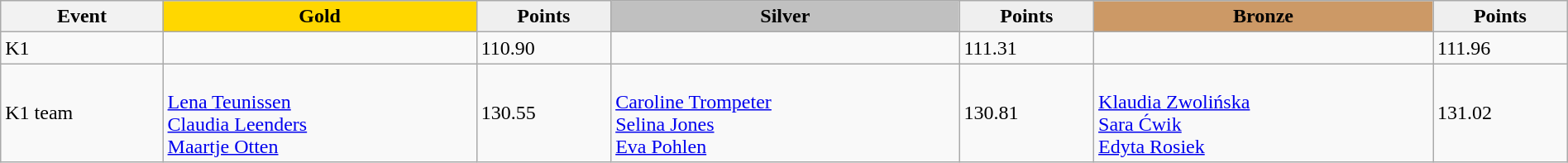<table class="wikitable" width=100%>
<tr>
<th>Event</th>
<td align=center bgcolor="gold"><strong>Gold</strong></td>
<td align=center bgcolor="EFEFEF"><strong>Points</strong></td>
<td align=center bgcolor="silver"><strong>Silver</strong></td>
<td align=center bgcolor="EFEFEF"><strong>Points</strong></td>
<td align=center bgcolor="CC9966"><strong>Bronze</strong></td>
<td align=center bgcolor="EFEFEF"><strong>Points</strong></td>
</tr>
<tr>
<td>K1</td>
<td></td>
<td>110.90</td>
<td></td>
<td>111.31</td>
<td></td>
<td>111.96</td>
</tr>
<tr>
<td>K1 team</td>
<td><br><a href='#'>Lena Teunissen</a><br><a href='#'>Claudia Leenders</a><br><a href='#'>Maartje Otten</a></td>
<td>130.55</td>
<td><br><a href='#'>Caroline Trompeter</a><br><a href='#'>Selina Jones</a><br><a href='#'>Eva Pohlen</a></td>
<td>130.81</td>
<td><br><a href='#'>Klaudia Zwolińska</a><br><a href='#'>Sara Ćwik</a><br><a href='#'>Edyta Rosiek</a></td>
<td>131.02</td>
</tr>
</table>
